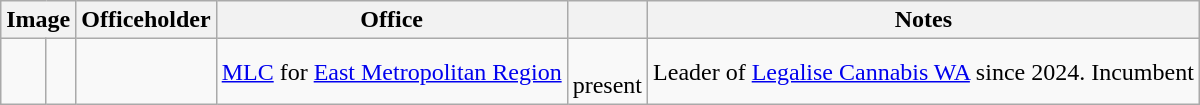<table class="wikitable" style="text-align:center" "width:100%">
<tr>
<th colspan=2>Image</th>
<th>Officeholder</th>
<th>Office</th>
<th></th>
<th>Notes</th>
</tr>
<tr>
<td> </td>
<td></td>
<td><br></td>
<td><a href='#'>MLC</a> for <a href='#'>East Metropolitan Region</a></td>
<td><br>present</td>
<td>Leader of <a href='#'>Legalise Cannabis WA</a> since 2024. Incumbent</td>
</tr>
</table>
